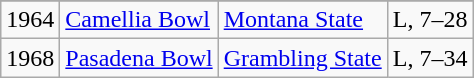<table class="wikitable">
<tr>
</tr>
<tr>
<td>1964</td>
<td><a href='#'>Camellia Bowl</a></td>
<td><a href='#'>Montana State</a></td>
<td>L, 7–28</td>
</tr>
<tr>
<td>1968</td>
<td><a href='#'>Pasadena Bowl</a></td>
<td><a href='#'>Grambling State</a></td>
<td>L, 7–34</td>
</tr>
</table>
